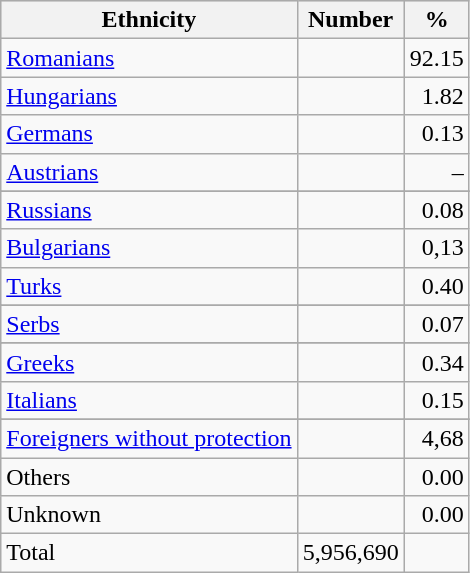<table class="wikitable">
<tr style="background:#e0e0e0;">
<th>Ethnicity</th>
<th>Number</th>
<th>%</th>
</tr>
<tr>
<td><a href='#'>Romanians</a></td>
<td style="text-align:right;"></td>
<td style="text-align:right;">92.15</td>
</tr>
<tr>
<td><a href='#'>Hungarians</a></td>
<td style="text-align:right;"></td>
<td style="text-align:right;">1.82</td>
</tr>
<tr>
<td><a href='#'>Germans</a></td>
<td style="text-align:right;"></td>
<td style="text-align:right;">0.13</td>
</tr>
<tr>
<td><a href='#'>Austrians</a></td>
<td style="text-align:right;"></td>
<td style="text-align:right;">–</td>
</tr>
<tr>
</tr>
<tr>
<td><a href='#'>Russians</a></td>
<td style="text-align:right;"></td>
<td style="text-align:right;">0.08</td>
</tr>
<tr>
<td><a href='#'>Bulgarians</a></td>
<td style="text-align:right;"></td>
<td style="text-align:right;">0,13</td>
</tr>
<tr>
<td><a href='#'>Turks</a></td>
<td style="text-align:right;"></td>
<td style="text-align:right;">0.40</td>
</tr>
<tr>
</tr>
<tr>
<td><a href='#'>Serbs</a></td>
<td style="text-align:right;"></td>
<td style="text-align:right;">0.07</td>
</tr>
<tr>
</tr>
<tr>
<td><a href='#'>Greeks</a></td>
<td style="text-align:right;"></td>
<td style="text-align:right;">0.34</td>
</tr>
<tr>
<td><a href='#'>Italians</a></td>
<td style="text-align:right;"></td>
<td style="text-align:right;">0.15</td>
</tr>
<tr>
</tr>
<tr>
<td><a href='#'>Foreigners without protection</a></td>
<td style="text-align:right;"></td>
<td style="text-align:right;">4,68</td>
</tr>
<tr>
<td>Others</td>
<td style="text-align:right;"></td>
<td style="text-align:right;">0.00</td>
</tr>
<tr>
<td>Unknown</td>
<td style="text-align:right;"></td>
<td style="text-align:right;">0.00</td>
</tr>
<tr>
<td>Total</td>
<td>5,956,690</td>
<td></td>
</tr>
</table>
